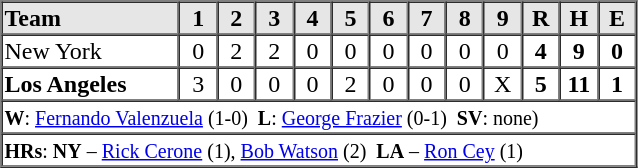<table border=1 cellspacing=0 width=425 style="margin-left:3em;">
<tr style="text-align:center; background-color:#e6e6e6;">
<th style="text-align:left" width=28%>Team</th>
<th width=6%>1</th>
<th width=6%>2</th>
<th width=6%>3</th>
<th width=6%>4</th>
<th width=6%>5</th>
<th width=6%>6</th>
<th width=6%>7</th>
<th width=6%>8</th>
<th width=6%>9</th>
<th width=6%>R</th>
<th width=6%>H</th>
<th width=6%>E</th>
</tr>
<tr style="text-align:center;">
<td style="text-align:left">New York</td>
<td>0</td>
<td>2</td>
<td>2</td>
<td>0</td>
<td>0</td>
<td>0</td>
<td>0</td>
<td>0</td>
<td>0</td>
<td><strong>4</strong></td>
<td><strong>9</strong></td>
<td><strong>0</strong></td>
</tr>
<tr style="text-align:center;">
<td style="text-align:left"><strong>Los Angeles</strong></td>
<td>3</td>
<td>0</td>
<td>0</td>
<td>0</td>
<td>2</td>
<td>0</td>
<td>0</td>
<td>0</td>
<td>X</td>
<td><strong>5</strong></td>
<td><strong>11</strong></td>
<td><strong>1</strong></td>
</tr>
<tr style="text-align:left;">
<td colspan=13><small><strong>W</strong>: <a href='#'>Fernando Valenzuela</a> (1-0)  <strong>L</strong>: <a href='#'>George Frazier</a> (0-1)  <strong>SV</strong>: none)</small></td>
</tr>
<tr style="text-align:left;">
<td colspan=13><small><strong>HRs</strong>: <strong>NY</strong> – <a href='#'>Rick Cerone</a> (1), <a href='#'>Bob Watson</a> (2)  <strong>LA</strong> – <a href='#'>Ron Cey</a> (1)</small></td>
</tr>
<tr style="text-align:left;">
</tr>
</table>
